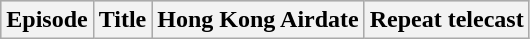<table class="wikitable plainrowheaders">
<tr bgcolor="#CCCCCC">
<th>Episode</th>
<th>Title</th>
<th>Hong Kong Airdate</th>
<th>Repeat telecast<br>




























</th>
</tr>
</table>
